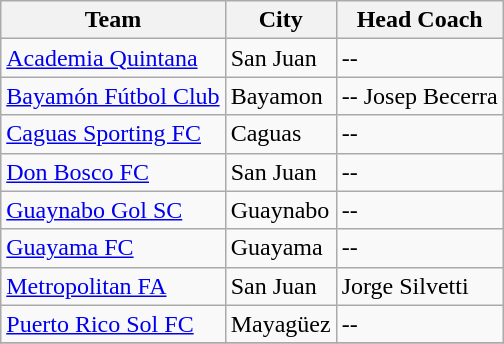<table class="wikitable">
<tr>
<th>Team</th>
<th>City</th>
<th>Head Coach</th>
</tr>
<tr>
<td><a href='#'>Academia Quintana</a></td>
<td>San Juan</td>
<td> --</td>
</tr>
<tr>
<td><a href='#'>Bayamón Fútbol Club</a></td>
<td>Bayamon</td>
<td> -- Josep Becerra</td>
</tr>
<tr>
<td><a href='#'>Caguas Sporting FC</a></td>
<td>Caguas</td>
<td> --</td>
</tr>
<tr>
<td><a href='#'>Don Bosco FC</a></td>
<td>San Juan</td>
<td> --</td>
</tr>
<tr>
<td><a href='#'>Guaynabo Gol SC</a></td>
<td>Guaynabo</td>
<td> --</td>
</tr>
<tr>
<td><a href='#'>Guayama FC</a></td>
<td>Guayama</td>
<td> --</td>
</tr>
<tr>
<td><a href='#'>Metropolitan FA</a></td>
<td>San Juan</td>
<td> Jorge Silvetti</td>
</tr>
<tr>
<td><a href='#'>Puerto Rico Sol FC</a></td>
<td>Mayagüez</td>
<td> --</td>
</tr>
<tr>
</tr>
</table>
